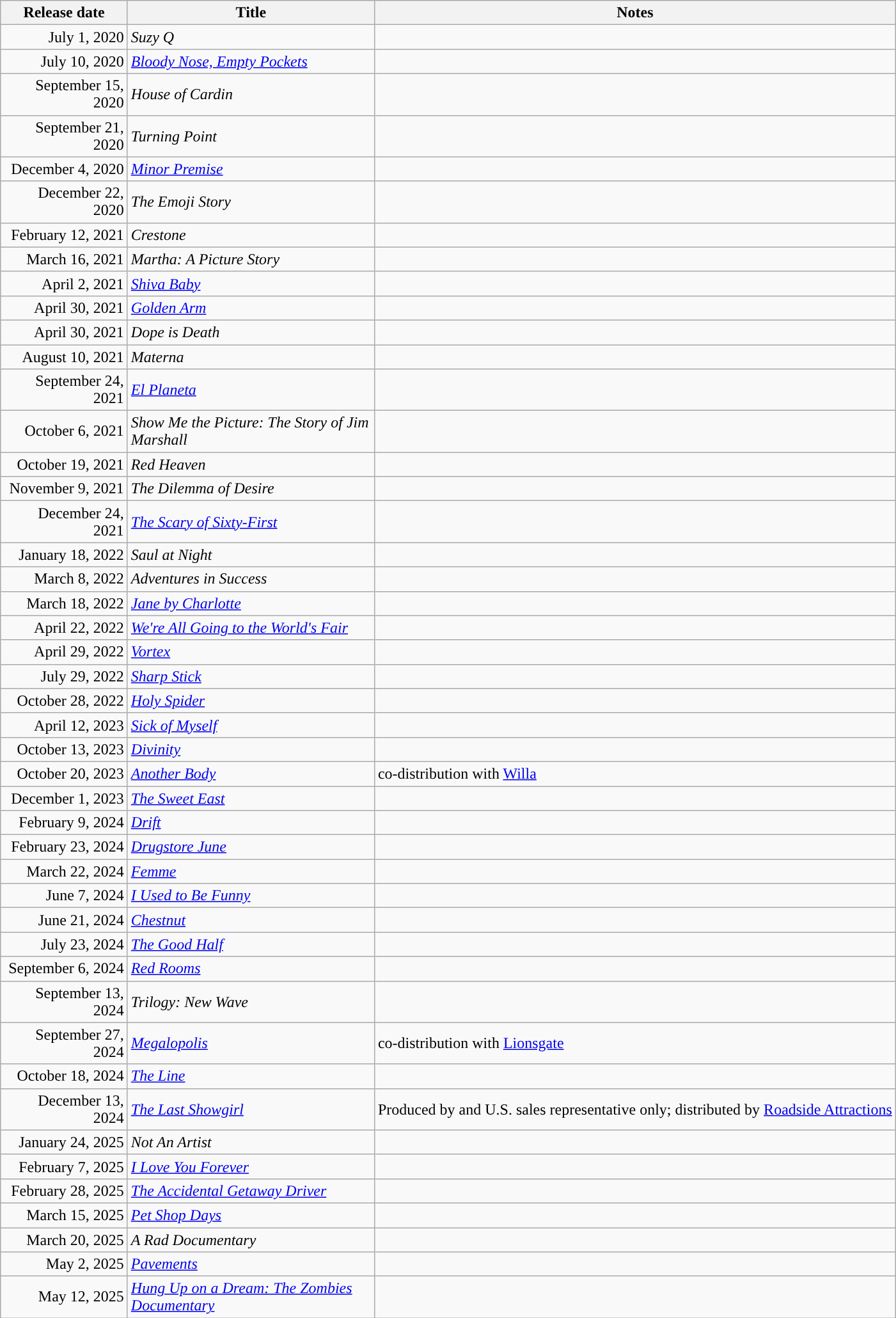<table class="wikitable sortable">
<tr>
<th style="width:125px;">Release date</th>
<th style="width:250px;">Title</th>
<th>Notes</th>
</tr>
<tr>
<td style="text-align:right;">July 1, 2020</td>
<td><em>Suzy Q</em></td>
<td></td>
</tr>
<tr>
<td style="text-align:right;">July 10, 2020</td>
<td><em><a href='#'>Bloody Nose, Empty Pockets</a></em></td>
<td></td>
</tr>
<tr>
<td style="text-align:right;">September 15, 2020</td>
<td><em>House of Cardin</em></td>
<td></td>
</tr>
<tr>
<td style="text-align:right;">September 21, 2020</td>
<td><em>Turning Point</em></td>
<td></td>
</tr>
<tr>
<td style="text-align:right;">December 4, 2020</td>
<td><em><a href='#'>Minor Premise</a></em></td>
<td></td>
</tr>
<tr>
<td style="text-align:right;">December 22, 2020</td>
<td><em>The Emoji Story</em></td>
<td></td>
</tr>
<tr>
<td style="text-align:right;">February 12, 2021</td>
<td><em>Crestone</em></td>
<td></td>
</tr>
<tr>
<td style="text-align:right;">March 16, 2021</td>
<td><em>Martha: A Picture Story</em></td>
<td></td>
</tr>
<tr>
<td style="text-align:right;">April 2, 2021</td>
<td><em><a href='#'>Shiva Baby</a></em></td>
<td></td>
</tr>
<tr>
<td style="text-align:right;">April 30, 2021</td>
<td><em><a href='#'>Golden Arm</a></em></td>
<td></td>
</tr>
<tr>
<td style="text-align:right;">April 30, 2021</td>
<td><em>Dope is Death</em></td>
<td></td>
</tr>
<tr>
<td style="text-align:right;">August 10, 2021</td>
<td><em>Materna</em></td>
<td></td>
</tr>
<tr>
<td style="text-align:right;">September 24, 2021</td>
<td><em><a href='#'>El Planeta</a></em></td>
<td></td>
</tr>
<tr>
<td style="text-align:right;">October 6, 2021</td>
<td><em>Show Me the Picture: The Story of Jim Marshall</em></td>
<td></td>
</tr>
<tr>
<td style="text-align:right;">October 19, 2021</td>
<td><em>Red Heaven</em></td>
<td></td>
</tr>
<tr>
<td style="text-align:right;">November 9, 2021</td>
<td><em>The Dilemma of Desire</em></td>
<td></td>
</tr>
<tr>
<td style="text-align:right;">December 24, 2021</td>
<td><em><a href='#'>The Scary of Sixty-First</a></em></td>
<td></td>
</tr>
<tr>
<td style="text-align:right;">January 18, 2022</td>
<td><em>Saul at Night</em></td>
<td></td>
</tr>
<tr>
<td style="text-align:right;">March 8, 2022</td>
<td><em>Adventures in Success</em></td>
<td></td>
</tr>
<tr>
<td style="text-align:right;">March 18, 2022</td>
<td><em><a href='#'>Jane by Charlotte</a></em></td>
<td></td>
</tr>
<tr>
<td style="text-align:right;">April 22, 2022</td>
<td><em><a href='#'>We're All Going to the World's Fair</a></em></td>
<td></td>
</tr>
<tr>
<td style="text-align:right;">April 29, 2022</td>
<td><em><a href='#'>Vortex</a></em></td>
<td></td>
</tr>
<tr>
<td style="text-align:right;">July 29, 2022</td>
<td><em><a href='#'>Sharp Stick</a></em></td>
<td></td>
</tr>
<tr>
<td style="text-align:right;">October 28, 2022</td>
<td><em><a href='#'>Holy Spider</a></em></td>
<td></td>
</tr>
<tr>
<td style="text-align:right;">April 12, 2023</td>
<td><em><a href='#'>Sick of Myself</a></em></td>
<td></td>
</tr>
<tr>
<td style="text-align:right;">October 13, 2023</td>
<td><em><a href='#'>Divinity</a></em></td>
<td></td>
</tr>
<tr>
<td style="text-align:right;">October 20, 2023</td>
<td><em><a href='#'>Another Body</a></em></td>
<td>co-distribution with <a href='#'>Willa</a></td>
</tr>
<tr>
<td style="text-align:right;">December 1, 2023</td>
<td><em><a href='#'>The Sweet East</a></em></td>
<td></td>
</tr>
<tr>
<td style="text-align:right;">February 9, 2024</td>
<td><em><a href='#'>Drift</a></em></td>
<td></td>
</tr>
<tr>
<td style="text-align:right;">February 23, 2024</td>
<td><em><a href='#'>Drugstore June</a></em></td>
<td></td>
</tr>
<tr>
<td style="text-align:right;">March 22, 2024</td>
<td><em><a href='#'>Femme</a></em></td>
<td></td>
</tr>
<tr>
<td style="text-align:right;">June 7, 2024</td>
<td><em><a href='#'>I Used to Be Funny</a></em></td>
<td></td>
</tr>
<tr>
<td style="text-align:right;">June 21, 2024</td>
<td><em><a href='#'>Chestnut</a></em></td>
<td></td>
</tr>
<tr>
<td style="text-align:right;">July 23, 2024</td>
<td><em><a href='#'>The Good Half</a></em></td>
<td></td>
</tr>
<tr>
<td style="text-align:right;">September 6, 2024</td>
<td><em><a href='#'>Red Rooms</a></em></td>
<td></td>
</tr>
<tr>
<td style="text-align:right;">September 13, 2024</td>
<td><em>Trilogy: New Wave</em></td>
<td></td>
</tr>
<tr>
<td style="text-align:right;">September 27, 2024</td>
<td><em><a href='#'>Megalopolis</a></em></td>
<td>co-distribution with <a href='#'>Lionsgate</a></td>
</tr>
<tr>
<td style="text-align:right;">October 18, 2024</td>
<td><em><a href='#'>The Line</a></em></td>
<td></td>
</tr>
<tr>
<td style="text-align:right;">December 13, 2024</td>
<td><em><a href='#'>The Last Showgirl</a></em></td>
<td>Produced by and U.S. sales representative only; distributed by <a href='#'>Roadside Attractions</a></td>
</tr>
<tr>
<td style="text-align:right;">January 24, 2025</td>
<td><em>Not An Artist</em></td>
<td></td>
</tr>
<tr>
<td style="text-align:right;">February 7, 2025</td>
<td><em><a href='#'>I Love You Forever</a></em></td>
<td></td>
</tr>
<tr>
<td style="text-align:right;">February 28, 2025</td>
<td><em><a href='#'>The Accidental Getaway Driver</a></em></td>
<td></td>
</tr>
<tr>
<td style="text-align:right;">March 15, 2025</td>
<td><em><a href='#'>Pet Shop Days</a></em></td>
<td></td>
</tr>
<tr>
<td style="text-align:right;">March 20, 2025</td>
<td><em>A Rad Documentary</em></td>
<td></td>
</tr>
<tr>
<td style="text-align:right;">May 2, 2025</td>
<td><em><a href='#'>Pavements</a></em></td>
<td></td>
</tr>
<tr>
<td style="text-align:right;">May 12, 2025</td>
<td><em><a href='#'>Hung Up on a Dream: The Zombies Documentary</a></em></td>
<td></td>
</tr>
</table>
